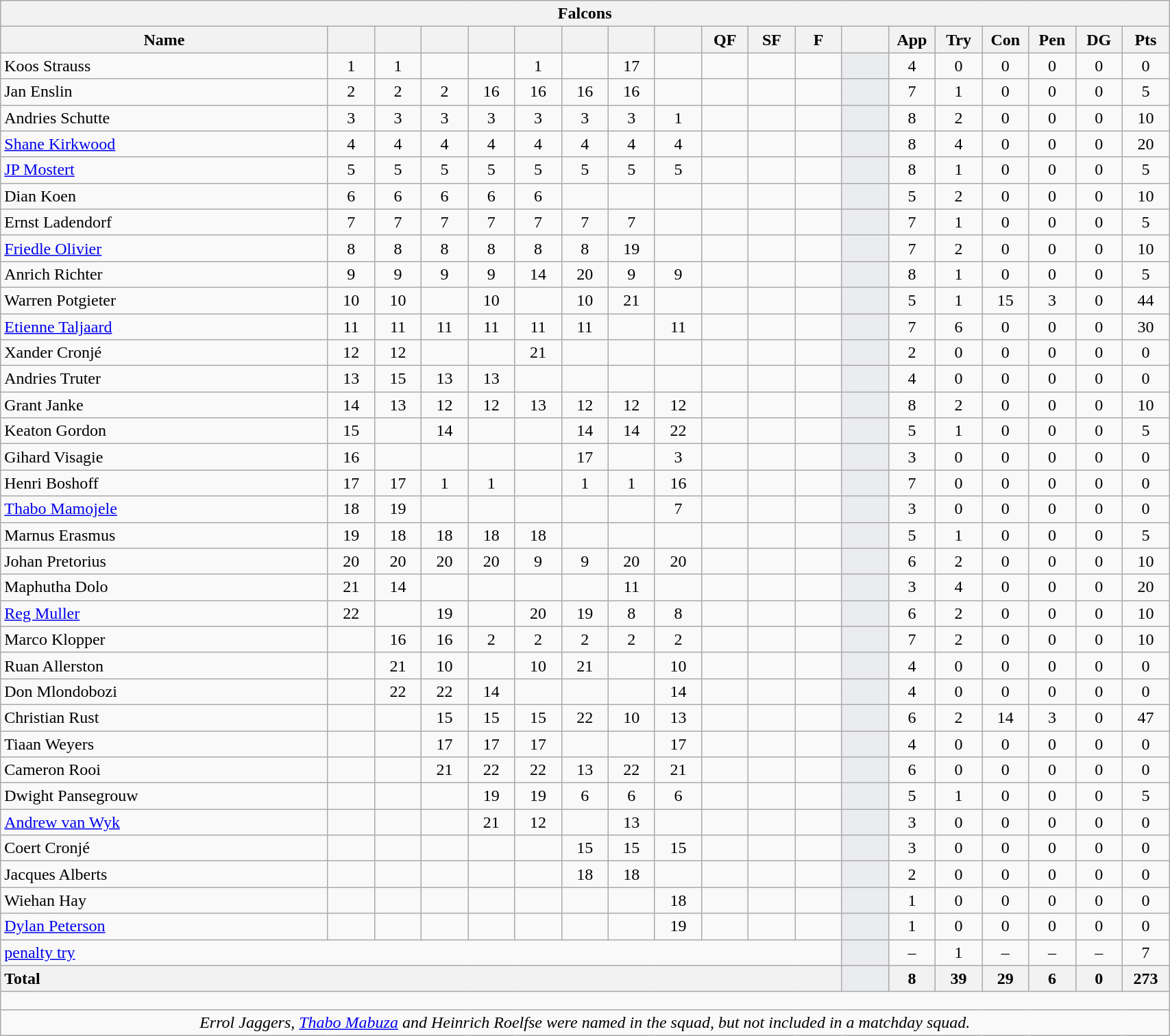<table class="wikitable collapsible collapsed" style="text-align:center; font-size:100%; width:90%">
<tr>
<th colspan="100%">Falcons</th>
</tr>
<tr>
<th style="width:28%;">Name</th>
<th style="width:4%;"></th>
<th style="width:4%;"></th>
<th style="width:4%;"></th>
<th style="width:4%;"></th>
<th style="width:4%;"></th>
<th style="width:4%;"></th>
<th style="width:4%;"></th>
<th style="width:4%;"></th>
<th style="width:4%;">QF</th>
<th style="width:4%;">SF</th>
<th style="width:4%;">F</th>
<th style="width:4%;"></th>
<th style="width:4%;">App</th>
<th style="width:4%;">Try</th>
<th style="width:4%;">Con</th>
<th style="width:4%;">Pen</th>
<th style="width:4%;">DG</th>
<th style="width:4%;">Pts</th>
</tr>
<tr>
<td style="text-align:left;">Koos Strauss</td>
<td>1</td>
<td>1</td>
<td></td>
<td></td>
<td>1</td>
<td></td>
<td>17 </td>
<td></td>
<td></td>
<td></td>
<td></td>
<td style="background:#EBECF0;"></td>
<td>4</td>
<td>0</td>
<td>0</td>
<td>0</td>
<td>0</td>
<td>0</td>
</tr>
<tr>
<td style="text-align:left;">Jan Enslin</td>
<td>2</td>
<td>2</td>
<td>2</td>
<td>16 </td>
<td>16 </td>
<td>16 </td>
<td>16 </td>
<td></td>
<td></td>
<td></td>
<td></td>
<td style="background:#EBECF0;"></td>
<td>7</td>
<td>1</td>
<td>0</td>
<td>0</td>
<td>0</td>
<td>5</td>
</tr>
<tr>
<td style="text-align:left;">Andries Schutte</td>
<td>3</td>
<td>3</td>
<td>3</td>
<td>3</td>
<td>3</td>
<td>3</td>
<td>3</td>
<td>1</td>
<td></td>
<td></td>
<td></td>
<td style="background:#EBECF0;"></td>
<td>8</td>
<td>2</td>
<td>0</td>
<td>0</td>
<td>0</td>
<td>10</td>
</tr>
<tr>
<td style="text-align:left;"><a href='#'>Shane Kirkwood</a></td>
<td>4</td>
<td>4</td>
<td>4</td>
<td>4</td>
<td>4</td>
<td>4</td>
<td>4</td>
<td>4</td>
<td></td>
<td></td>
<td></td>
<td style="background:#EBECF0;"></td>
<td>8</td>
<td>4</td>
<td>0</td>
<td>0</td>
<td>0</td>
<td>20</td>
</tr>
<tr>
<td style="text-align:left;"><a href='#'>JP Mostert</a></td>
<td>5</td>
<td>5</td>
<td>5</td>
<td>5</td>
<td>5</td>
<td>5</td>
<td>5</td>
<td>5</td>
<td></td>
<td></td>
<td></td>
<td style="background:#EBECF0;"></td>
<td>8</td>
<td>1</td>
<td>0</td>
<td>0</td>
<td>0</td>
<td>5</td>
</tr>
<tr>
<td style="text-align:left;">Dian Koen</td>
<td>6</td>
<td>6</td>
<td>6</td>
<td>6</td>
<td>6</td>
<td></td>
<td></td>
<td></td>
<td></td>
<td></td>
<td></td>
<td style="background:#EBECF0;"></td>
<td>5</td>
<td>2</td>
<td>0</td>
<td>0</td>
<td>0</td>
<td>10</td>
</tr>
<tr>
<td style="text-align:left;">Ernst Ladendorf</td>
<td>7</td>
<td>7</td>
<td>7</td>
<td>7</td>
<td>7</td>
<td>7</td>
<td>7</td>
<td></td>
<td></td>
<td></td>
<td></td>
<td style="background:#EBECF0;"></td>
<td>7</td>
<td>1</td>
<td>0</td>
<td>0</td>
<td>0</td>
<td>5</td>
</tr>
<tr>
<td style="text-align:left;"><a href='#'>Friedle Olivier</a></td>
<td>8</td>
<td>8</td>
<td>8</td>
<td>8</td>
<td>8</td>
<td>8</td>
<td>19 </td>
<td></td>
<td></td>
<td></td>
<td></td>
<td style="background:#EBECF0;"></td>
<td>7</td>
<td>2</td>
<td>0</td>
<td>0</td>
<td>0</td>
<td>10</td>
</tr>
<tr>
<td style="text-align:left;">Anrich Richter</td>
<td>9</td>
<td>9</td>
<td>9</td>
<td>9</td>
<td>14</td>
<td>20 </td>
<td>9</td>
<td>9</td>
<td></td>
<td></td>
<td></td>
<td style="background:#EBECF0;"></td>
<td>8</td>
<td>1</td>
<td>0</td>
<td>0</td>
<td>0</td>
<td>5</td>
</tr>
<tr>
<td style="text-align:left;">Warren Potgieter</td>
<td>10</td>
<td>10</td>
<td></td>
<td>10</td>
<td></td>
<td>10</td>
<td>21 </td>
<td></td>
<td></td>
<td></td>
<td></td>
<td style="background:#EBECF0;"></td>
<td>5</td>
<td>1</td>
<td>15</td>
<td>3</td>
<td>0</td>
<td>44</td>
</tr>
<tr>
<td style="text-align:left;"><a href='#'>Etienne Taljaard</a></td>
<td>11</td>
<td>11</td>
<td>11</td>
<td>11</td>
<td>11</td>
<td>11</td>
<td></td>
<td>11</td>
<td></td>
<td></td>
<td></td>
<td style="background:#EBECF0;"></td>
<td>7</td>
<td>6</td>
<td>0</td>
<td>0</td>
<td>0</td>
<td>30</td>
</tr>
<tr>
<td style="text-align:left;">Xander Cronjé</td>
<td>12</td>
<td>12</td>
<td></td>
<td></td>
<td>21</td>
<td></td>
<td></td>
<td></td>
<td></td>
<td></td>
<td></td>
<td style="background:#EBECF0;"></td>
<td>2</td>
<td>0</td>
<td>0</td>
<td>0</td>
<td>0</td>
<td>0</td>
</tr>
<tr>
<td style="text-align:left;">Andries Truter</td>
<td>13</td>
<td>15</td>
<td>13</td>
<td>13</td>
<td></td>
<td></td>
<td></td>
<td></td>
<td></td>
<td></td>
<td></td>
<td style="background:#EBECF0;"></td>
<td>4</td>
<td>0</td>
<td>0</td>
<td>0</td>
<td>0</td>
<td>0</td>
</tr>
<tr>
<td style="text-align:left;">Grant Janke</td>
<td>14</td>
<td>13</td>
<td>12</td>
<td>12</td>
<td>13</td>
<td>12</td>
<td>12</td>
<td>12</td>
<td></td>
<td></td>
<td></td>
<td style="background:#EBECF0;"></td>
<td>8</td>
<td>2</td>
<td>0</td>
<td>0</td>
<td>0</td>
<td>10</td>
</tr>
<tr>
<td style="text-align:left;">Keaton Gordon</td>
<td>15</td>
<td></td>
<td>14</td>
<td></td>
<td></td>
<td>14</td>
<td>14</td>
<td>22 </td>
<td></td>
<td></td>
<td></td>
<td style="background:#EBECF0;"></td>
<td>5</td>
<td>1</td>
<td>0</td>
<td>0</td>
<td>0</td>
<td>5</td>
</tr>
<tr>
<td style="text-align:left;">Gihard Visagie</td>
<td>16 </td>
<td></td>
<td></td>
<td></td>
<td></td>
<td>17 </td>
<td></td>
<td>3</td>
<td></td>
<td></td>
<td></td>
<td style="background:#EBECF0;"></td>
<td>3</td>
<td>0</td>
<td>0</td>
<td>0</td>
<td>0</td>
<td>0</td>
</tr>
<tr>
<td style="text-align:left;">Henri Boshoff</td>
<td>17 </td>
<td>17 </td>
<td>1</td>
<td>1</td>
<td></td>
<td>1</td>
<td>1</td>
<td>16 </td>
<td></td>
<td></td>
<td></td>
<td style="background:#EBECF0;"></td>
<td>7</td>
<td>0</td>
<td>0</td>
<td>0</td>
<td>0</td>
<td>0</td>
</tr>
<tr>
<td style="text-align:left;"><a href='#'>Thabo Mamojele</a></td>
<td>18 </td>
<td>19 </td>
<td></td>
<td></td>
<td></td>
<td></td>
<td></td>
<td>7</td>
<td></td>
<td></td>
<td></td>
<td style="background:#EBECF0;"></td>
<td>3</td>
<td>0</td>
<td>0</td>
<td>0</td>
<td>0</td>
<td>0</td>
</tr>
<tr>
<td style="text-align:left;">Marnus Erasmus</td>
<td>19 </td>
<td>18 </td>
<td>18 </td>
<td>18 </td>
<td>18 </td>
<td></td>
<td></td>
<td></td>
<td></td>
<td></td>
<td></td>
<td style="background:#EBECF0;"></td>
<td>5</td>
<td>1</td>
<td>0</td>
<td>0</td>
<td>0</td>
<td>5</td>
</tr>
<tr>
<td style="text-align:left;">Johan Pretorius</td>
<td>20 </td>
<td>20</td>
<td>20 </td>
<td>20</td>
<td>9</td>
<td>9</td>
<td>20 </td>
<td>20 </td>
<td></td>
<td></td>
<td></td>
<td style="background:#EBECF0;"></td>
<td>6</td>
<td>2</td>
<td>0</td>
<td>0</td>
<td>0</td>
<td>10</td>
</tr>
<tr>
<td style="text-align:left;">Maphutha Dolo</td>
<td>21 </td>
<td>14</td>
<td></td>
<td></td>
<td></td>
<td></td>
<td>11</td>
<td></td>
<td></td>
<td></td>
<td></td>
<td style="background:#EBECF0;"></td>
<td>3</td>
<td>4</td>
<td>0</td>
<td>0</td>
<td>0</td>
<td>20</td>
</tr>
<tr>
<td style="text-align:left;"><a href='#'>Reg Muller</a></td>
<td>22 </td>
<td></td>
<td>19 </td>
<td></td>
<td>20 </td>
<td>19 </td>
<td>8</td>
<td>8</td>
<td></td>
<td></td>
<td></td>
<td style="background:#EBECF0;"></td>
<td>6</td>
<td>2</td>
<td>0</td>
<td>0</td>
<td>0</td>
<td>10</td>
</tr>
<tr>
<td style="text-align:left;">Marco Klopper</td>
<td></td>
<td>16 </td>
<td>16 </td>
<td>2</td>
<td>2</td>
<td>2</td>
<td>2</td>
<td>2</td>
<td></td>
<td></td>
<td></td>
<td style="background:#EBECF0;"></td>
<td>7</td>
<td>2</td>
<td>0</td>
<td>0</td>
<td>0</td>
<td>10</td>
</tr>
<tr>
<td style="text-align:left;">Ruan Allerston</td>
<td></td>
<td>21 </td>
<td>10</td>
<td></td>
<td>10</td>
<td>21</td>
<td></td>
<td>10</td>
<td></td>
<td></td>
<td></td>
<td style="background:#EBECF0;"></td>
<td>4</td>
<td>0</td>
<td>0</td>
<td>0</td>
<td>0</td>
<td>0</td>
</tr>
<tr>
<td style="text-align:left;">Don Mlondobozi</td>
<td></td>
<td>22 </td>
<td>22 </td>
<td>14</td>
<td></td>
<td></td>
<td></td>
<td>14</td>
<td></td>
<td></td>
<td></td>
<td style="background:#EBECF0;"></td>
<td>4</td>
<td>0</td>
<td>0</td>
<td>0</td>
<td>0</td>
<td>0</td>
</tr>
<tr>
<td style="text-align:left;">Christian Rust</td>
<td></td>
<td></td>
<td>15</td>
<td>15</td>
<td>15</td>
<td>22 </td>
<td>10</td>
<td>13</td>
<td></td>
<td></td>
<td></td>
<td style="background:#EBECF0;"></td>
<td>6</td>
<td>2</td>
<td>14</td>
<td>3</td>
<td>0</td>
<td>47</td>
</tr>
<tr>
<td style="text-align:left;">Tiaan Weyers</td>
<td></td>
<td></td>
<td>17 </td>
<td>17 </td>
<td>17 </td>
<td></td>
<td></td>
<td>17 </td>
<td></td>
<td></td>
<td></td>
<td style="background:#EBECF0;"></td>
<td>4</td>
<td>0</td>
<td>0</td>
<td>0</td>
<td>0</td>
<td>0</td>
</tr>
<tr>
<td style="text-align:left;">Cameron Rooi</td>
<td></td>
<td></td>
<td>21 </td>
<td>22 </td>
<td>22 </td>
<td>13</td>
<td>22 </td>
<td>21 </td>
<td></td>
<td></td>
<td></td>
<td style="background:#EBECF0;"></td>
<td>6</td>
<td>0</td>
<td>0</td>
<td>0</td>
<td>0</td>
<td>0</td>
</tr>
<tr>
<td style="text-align:left;">Dwight Pansegrouw</td>
<td></td>
<td></td>
<td></td>
<td>19 </td>
<td>19 </td>
<td>6</td>
<td>6</td>
<td>6</td>
<td></td>
<td></td>
<td></td>
<td style="background:#EBECF0;"></td>
<td>5</td>
<td>1</td>
<td>0</td>
<td>0</td>
<td>0</td>
<td>5</td>
</tr>
<tr>
<td style="text-align:left;"><a href='#'>Andrew van Wyk</a></td>
<td></td>
<td></td>
<td></td>
<td>21 </td>
<td>12</td>
<td></td>
<td>13</td>
<td></td>
<td></td>
<td></td>
<td></td>
<td style="background:#EBECF0;"></td>
<td>3</td>
<td>0</td>
<td>0</td>
<td>0</td>
<td>0</td>
<td>0</td>
</tr>
<tr>
<td style="text-align:left;">Coert Cronjé</td>
<td></td>
<td></td>
<td></td>
<td></td>
<td></td>
<td>15</td>
<td>15</td>
<td>15</td>
<td></td>
<td></td>
<td></td>
<td style="background:#EBECF0;"></td>
<td>3</td>
<td>0</td>
<td>0</td>
<td>0</td>
<td>0</td>
<td>0</td>
</tr>
<tr>
<td style="text-align:left;">Jacques Alberts</td>
<td></td>
<td></td>
<td></td>
<td></td>
<td></td>
<td>18 </td>
<td>18 </td>
<td></td>
<td></td>
<td></td>
<td></td>
<td style="background:#EBECF0;"></td>
<td>2</td>
<td>0</td>
<td>0</td>
<td>0</td>
<td>0</td>
<td>0</td>
</tr>
<tr>
<td style="text-align:left;">Wiehan Hay</td>
<td></td>
<td></td>
<td></td>
<td></td>
<td></td>
<td></td>
<td></td>
<td>18 </td>
<td></td>
<td></td>
<td></td>
<td style="background:#EBECF0;"></td>
<td>1</td>
<td>0</td>
<td>0</td>
<td>0</td>
<td>0</td>
<td>0</td>
</tr>
<tr>
<td style="text-align:left;"><a href='#'>Dylan Peterson</a></td>
<td></td>
<td></td>
<td></td>
<td></td>
<td></td>
<td></td>
<td></td>
<td>19 </td>
<td></td>
<td></td>
<td></td>
<td style="background:#EBECF0;"></td>
<td>1</td>
<td>0</td>
<td>0</td>
<td>0</td>
<td>0</td>
<td>0</td>
</tr>
<tr>
<td colspan="12" style="text-align:left;"><a href='#'>penalty try</a></td>
<td style="background:#EBECF0;"></td>
<td>–</td>
<td>1</td>
<td>–</td>
<td>–</td>
<td>–</td>
<td>7</td>
</tr>
<tr>
<th colspan="12" style="text-align:left;">Total</th>
<th style="background:#EBECF0;"></th>
<th>8</th>
<th>39</th>
<th>29</th>
<th>6</th>
<th>0</th>
<th>273</th>
</tr>
<tr class="sortbottom">
<td colspan="100%" style="height: 10px;"></td>
</tr>
<tr class="sortbottom">
<td colspan="100%" style="text-align:center;"><em>Errol Jaggers, <a href='#'>Thabo Mabuza</a> and Heinrich Roelfse were named in the squad, but not included in a matchday squad.</em></td>
</tr>
</table>
